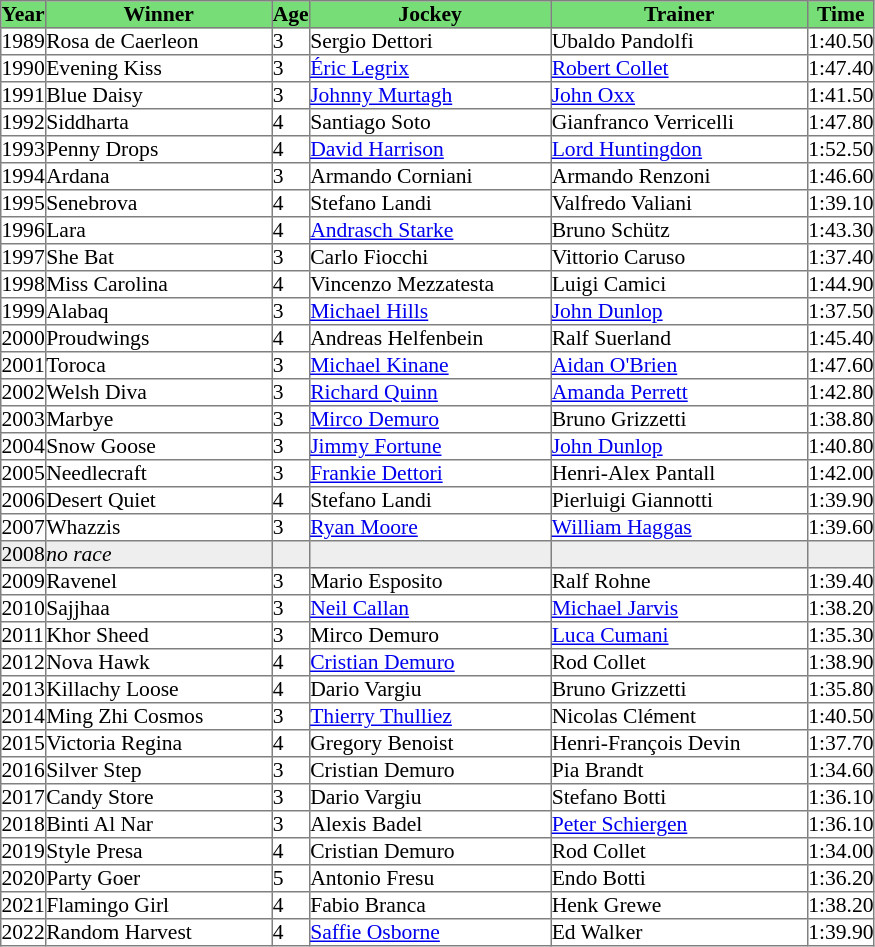<table class = "sortable" | border="1" cellpadding="0" style="border-collapse: collapse; font-size:90%">
<tr bgcolor="#77dd77" align="center">
<th>Year</th>
<th>Winner</th>
<th>Age</th>
<th>Jockey</th>
<th>Trainer</th>
<th>Time</th>
</tr>
<tr>
<td>1989</td>
<td width=150px>Rosa de Caerleon</td>
<td>3</td>
<td width=160px>Sergio Dettori</td>
<td width=170px>Ubaldo Pandolfi</td>
<td>1:40.50</td>
</tr>
<tr>
<td>1990</td>
<td>Evening Kiss</td>
<td>3</td>
<td><a href='#'>Éric Legrix</a></td>
<td><a href='#'>Robert Collet</a></td>
<td>1:47.40</td>
</tr>
<tr>
<td>1991</td>
<td>Blue Daisy</td>
<td>3</td>
<td><a href='#'>Johnny Murtagh</a></td>
<td><a href='#'>John Oxx</a></td>
<td>1:41.50</td>
</tr>
<tr>
<td>1992</td>
<td>Siddharta</td>
<td>4</td>
<td>Santiago Soto</td>
<td>Gianfranco Verricelli</td>
<td>1:47.80</td>
</tr>
<tr>
<td>1993</td>
<td>Penny Drops</td>
<td>4</td>
<td><a href='#'>David Harrison</a></td>
<td><a href='#'>Lord Huntingdon</a></td>
<td>1:52.50</td>
</tr>
<tr>
<td>1994</td>
<td>Ardana</td>
<td>3</td>
<td>Armando Corniani</td>
<td>Armando Renzoni</td>
<td>1:46.60</td>
</tr>
<tr>
<td>1995</td>
<td>Senebrova</td>
<td>4</td>
<td>Stefano Landi</td>
<td>Valfredo Valiani</td>
<td>1:39.10</td>
</tr>
<tr>
<td>1996</td>
<td>Lara</td>
<td>4</td>
<td><a href='#'>Andrasch Starke</a></td>
<td>Bruno Schütz</td>
<td>1:43.30</td>
</tr>
<tr>
<td>1997</td>
<td>She Bat</td>
<td>3</td>
<td>Carlo Fiocchi</td>
<td>Vittorio Caruso</td>
<td>1:37.40</td>
</tr>
<tr>
<td>1998</td>
<td>Miss Carolina</td>
<td>4</td>
<td>Vincenzo Mezzatesta</td>
<td>Luigi Camici</td>
<td>1:44.90</td>
</tr>
<tr>
<td>1999</td>
<td>Alabaq</td>
<td>3</td>
<td><a href='#'>Michael Hills</a></td>
<td><a href='#'>John Dunlop</a></td>
<td>1:37.50</td>
</tr>
<tr>
<td>2000</td>
<td>Proudwings</td>
<td>4</td>
<td>Andreas Helfenbein</td>
<td>Ralf Suerland</td>
<td>1:45.40</td>
</tr>
<tr>
<td>2001</td>
<td>Toroca</td>
<td>3</td>
<td><a href='#'>Michael Kinane</a></td>
<td><a href='#'>Aidan O'Brien</a></td>
<td>1:47.60</td>
</tr>
<tr>
<td>2002</td>
<td>Welsh Diva</td>
<td>3</td>
<td><a href='#'>Richard Quinn</a></td>
<td><a href='#'>Amanda Perrett</a></td>
<td>1:42.80</td>
</tr>
<tr>
<td>2003</td>
<td>Marbye</td>
<td>3</td>
<td><a href='#'>Mirco Demuro</a></td>
<td>Bruno Grizzetti</td>
<td>1:38.80</td>
</tr>
<tr>
<td>2004</td>
<td>Snow Goose</td>
<td>3</td>
<td><a href='#'>Jimmy Fortune</a></td>
<td><a href='#'>John Dunlop</a></td>
<td>1:40.80</td>
</tr>
<tr>
<td>2005</td>
<td>Needlecraft</td>
<td>3</td>
<td><a href='#'>Frankie Dettori</a></td>
<td>Henri-Alex Pantall</td>
<td>1:42.00</td>
</tr>
<tr>
<td>2006</td>
<td>Desert Quiet</td>
<td>4</td>
<td>Stefano Landi</td>
<td>Pierluigi Giannotti</td>
<td>1:39.90</td>
</tr>
<tr>
<td>2007</td>
<td>Whazzis</td>
<td>3</td>
<td><a href='#'>Ryan Moore</a></td>
<td><a href='#'>William Haggas</a></td>
<td>1:39.60</td>
</tr>
<tr bgcolor="#eeeeee">
<td>2008</td>
<td><em>no race</em> </td>
<td></td>
<td></td>
<td></td>
<td></td>
</tr>
<tr>
<td>2009</td>
<td>Ravenel</td>
<td>3</td>
<td>Mario Esposito</td>
<td>Ralf Rohne</td>
<td>1:39.40</td>
</tr>
<tr>
<td>2010</td>
<td>Sajjhaa</td>
<td>3</td>
<td><a href='#'>Neil Callan</a></td>
<td><a href='#'>Michael Jarvis</a></td>
<td>1:38.20</td>
</tr>
<tr>
<td>2011</td>
<td>Khor Sheed</td>
<td>3</td>
<td>Mirco Demuro</td>
<td><a href='#'>Luca Cumani</a></td>
<td>1:35.30</td>
</tr>
<tr>
<td>2012</td>
<td>Nova Hawk</td>
<td>4</td>
<td><a href='#'>Cristian Demuro</a></td>
<td>Rod Collet</td>
<td>1:38.90</td>
</tr>
<tr>
<td>2013</td>
<td>Killachy Loose</td>
<td>4</td>
<td>Dario Vargiu</td>
<td>Bruno Grizzetti</td>
<td>1:35.80</td>
</tr>
<tr>
<td>2014</td>
<td>Ming Zhi Cosmos</td>
<td>3</td>
<td><a href='#'>Thierry Thulliez</a></td>
<td>Nicolas Clément</td>
<td>1:40.50</td>
</tr>
<tr>
<td>2015</td>
<td>Victoria Regina</td>
<td>4</td>
<td>Gregory Benoist</td>
<td>Henri-François Devin</td>
<td>1:37.70</td>
</tr>
<tr>
<td>2016</td>
<td>Silver Step</td>
<td>3</td>
<td>Cristian Demuro</td>
<td>Pia Brandt</td>
<td>1:34.60</td>
</tr>
<tr>
<td>2017</td>
<td>Candy Store</td>
<td>3</td>
<td>Dario Vargiu</td>
<td>Stefano Botti</td>
<td>1:36.10</td>
</tr>
<tr>
<td>2018</td>
<td>Binti Al Nar</td>
<td>3</td>
<td>Alexis Badel</td>
<td><a href='#'>Peter Schiergen</a></td>
<td>1:36.10</td>
</tr>
<tr>
<td>2019</td>
<td>Style Presa</td>
<td>4</td>
<td>Cristian Demuro</td>
<td>Rod Collet</td>
<td>1:34.00</td>
</tr>
<tr>
<td>2020</td>
<td>Party Goer</td>
<td>5</td>
<td>Antonio Fresu</td>
<td>Endo Botti</td>
<td>1:36.20</td>
</tr>
<tr>
<td>2021</td>
<td>Flamingo Girl</td>
<td>4</td>
<td>Fabio Branca</td>
<td>Henk Grewe</td>
<td>1:38.20</td>
</tr>
<tr>
<td>2022</td>
<td>Random Harvest</td>
<td>4</td>
<td><a href='#'>Saffie Osborne</a></td>
<td>Ed Walker</td>
<td>1:39.90</td>
</tr>
</table>
